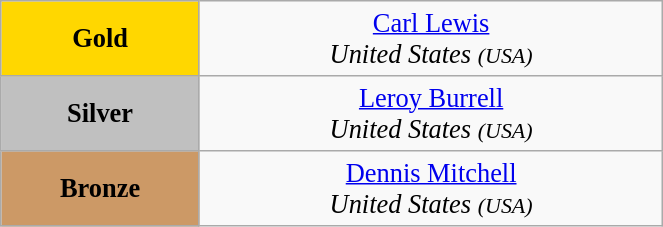<table class="wikitable" style=" text-align:center; font-size:110%;" width="35%">
<tr>
<td bgcolor="gold"><strong>Gold</strong></td>
<td> <a href='#'>Carl Lewis</a><br><em>United States <small>(USA)</small></em></td>
</tr>
<tr>
<td bgcolor="silver"><strong>Silver</strong></td>
<td> <a href='#'>Leroy Burrell</a><br><em>United States <small>(USA)</small></em></td>
</tr>
<tr>
<td bgcolor="CC9966"><strong>Bronze</strong></td>
<td> <a href='#'>Dennis Mitchell</a><br><em>United States <small>(USA)</small></em></td>
</tr>
</table>
